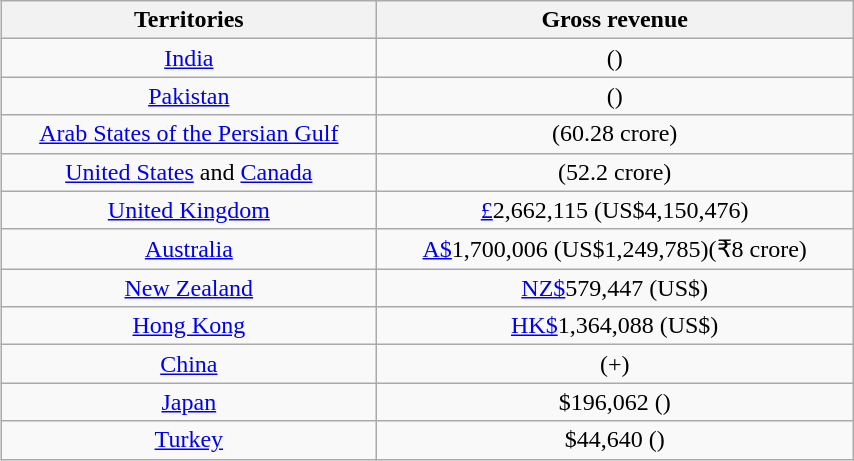<table class="wikitable sortable"  style="float:right; width:45%; text-align:center;">
<tr>
<th>Territories</th>
<th>Gross revenue</th>
</tr>
<tr>
<td><a href='#'>India</a></td>
<td> ()</td>
</tr>
<tr>
<td><a href='#'>Pakistan</a></td>
<td> ()</td>
</tr>
<tr>
<td><a href='#'>Arab States of the Persian Gulf</a></td>
<td> (60.28 crore)</td>
</tr>
<tr>
<td><a href='#'>United States</a> and <a href='#'>Canada</a></td>
<td> (52.2 crore)</td>
</tr>
<tr>
<td><a href='#'>United Kingdom</a></td>
<td><a href='#'>£</a>2,662,115 (US$4,150,476)</td>
</tr>
<tr>
<td><a href='#'>Australia</a></td>
<td><a href='#'>A$</a>1,700,006 (US$1,249,785)(₹8 crore)</td>
</tr>
<tr>
<td><a href='#'>New Zealand</a></td>
<td><a href='#'>NZ$</a>579,447 (US$)</td>
</tr>
<tr>
<td><a href='#'>Hong Kong</a></td>
<td><a href='#'>HK$</a>1,364,088 (US$)</td>
</tr>
<tr>
<td><a href='#'>China</a></td>
<td> (+)</td>
</tr>
<tr>
<td><a href='#'>Japan</a></td>
<td>$196,062 ()</td>
</tr>
<tr>
<td><a href='#'>Turkey</a></td>
<td>$44,640 ()</td>
</tr>
</table>
